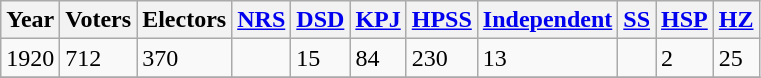<table class="wikitable sortable sticky-header">
<tr>
<th>Year</th>
<th>Voters</th>
<th>Electors</th>
<th><a href='#'>NRS</a></th>
<th><a href='#'>DSD</a></th>
<th><a href='#'>KPJ</a></th>
<th><a href='#'>HPSS</a></th>
<th><a href='#'>Independent</a></th>
<th><a href='#'>SS</a></th>
<th><a href='#'>HSP</a></th>
<th><a href='#'>HZ</a></th>
</tr>
<tr>
<td>1920</td>
<td>712</td>
<td>370</td>
<td></td>
<td>15</td>
<td>84</td>
<td>230</td>
<td>13</td>
<td></td>
<td>2</td>
<td>25</td>
</tr>
<tr>
</tr>
</table>
